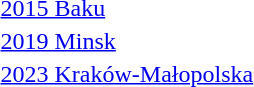<table>
<tr valign="center">
<td><a href='#'>2015 Baku</a><br></td>
<td></td>
<td></td>
<td></td>
</tr>
<tr valign="center">
<td><a href='#'>2019 Minsk</a><br></td>
<td></td>
<td></td>
<td></td>
</tr>
<tr valign="center">
<td><a href='#'>2023 Kraków-Małopolska</a><br></td>
<td></td>
<td></td>
<td></td>
</tr>
</table>
